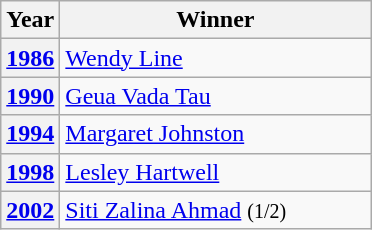<table class="wikitable">
<tr>
<th>Year</th>
<th Width=200>Winner</th>
</tr>
<tr>
<th><a href='#'>1986</a></th>
<td> <a href='#'>Wendy Line</a></td>
</tr>
<tr>
<th><a href='#'>1990</a></th>
<td> <a href='#'>Geua Vada Tau</a></td>
</tr>
<tr>
<th><a href='#'>1994</a></th>
<td> <a href='#'>Margaret Johnston</a></td>
</tr>
<tr>
<th><a href='#'>1998</a></th>
<td> <a href='#'>Lesley Hartwell</a></td>
</tr>
<tr>
<th><a href='#'>2002</a></th>
<td> <a href='#'>Siti Zalina Ahmad</a> <small>(1/2)</small></td>
</tr>
</table>
